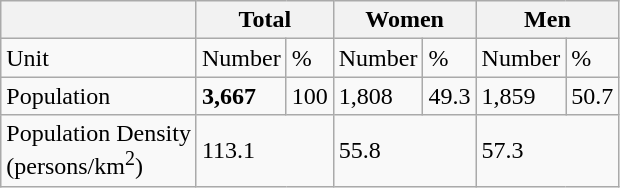<table class="wikitable">
<tr>
<th> </th>
<th colspan=2>Total</th>
<th colspan=2>Women</th>
<th colspan=2>Men</th>
</tr>
<tr>
<td>Unit</td>
<td>Number</td>
<td>%</td>
<td>Number</td>
<td>%</td>
<td>Number</td>
<td>%</td>
</tr>
<tr>
<td>Population</td>
<td><strong>3,667</strong></td>
<td>100</td>
<td>1,808</td>
<td>49.3</td>
<td>1,859</td>
<td>50.7</td>
</tr>
<tr>
<td>Population Density<br>(persons/km<sup>2</sup>)</td>
<td colspan=2>113.1</td>
<td colspan=2>55.8</td>
<td colspan=2>57.3</td>
</tr>
</table>
